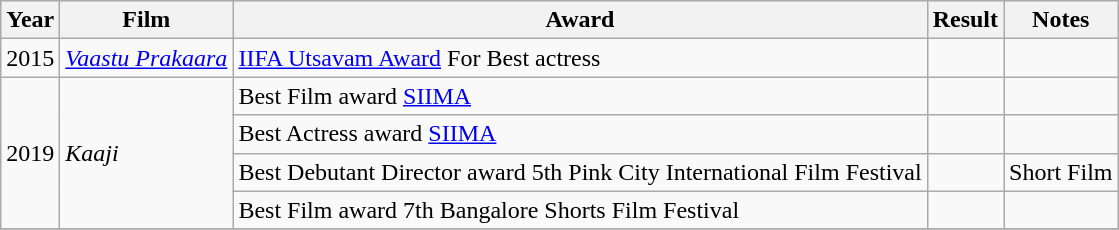<table class="wikitable">
<tr>
<th>Year</th>
<th>Film</th>
<th>Award</th>
<th>Result</th>
<th>Notes</th>
</tr>
<tr>
<td>2015</td>
<td><em><a href='#'>Vaastu Prakaara</a></em></td>
<td><a href='#'>IIFA Utsavam Award</a> For Best actress</td>
<td></td>
<td></td>
</tr>
<tr>
<td rowspan="4">2019</td>
<td rowspan="4"><em>Kaaji</em></td>
<td>Best Film award <a href='#'>SIIMA</a></td>
<td></td>
<td></td>
</tr>
<tr>
<td>Best Actress award <a href='#'>SIIMA</a></td>
<td></td>
<td></td>
</tr>
<tr>
<td>Best Debutant Director award 5th Pink City International Film Festival</td>
<td></td>
<td>Short Film</td>
</tr>
<tr>
<td>Best Film award 7th Bangalore Shorts Film Festival</td>
<td></td>
<td></td>
</tr>
<tr>
</tr>
</table>
